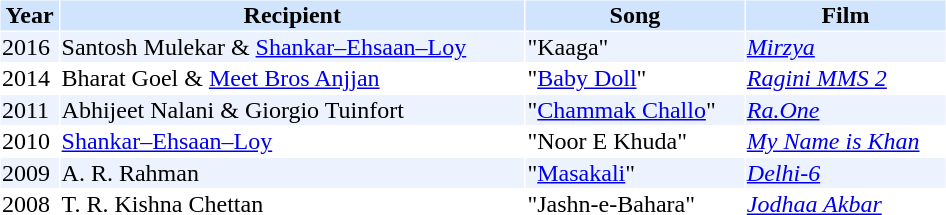<table cellspacing="1" cellpadding="1" border="0" style="width:50%;">
<tr style="background:#d1e4fd;">
<th>Year</th>
<th>Recipient</th>
<th>Song</th>
<th>Film</th>
</tr>
<tr style="background:#edf3fe;">
<td>2016</td>
<td>Santosh Mulekar & <a href='#'>Shankar–Ehsaan–Loy</a></td>
<td>"Kaaga"</td>
<td><em><a href='#'>Mirzya</a></em></td>
</tr>
<tr>
<td>2014</td>
<td>Bharat Goel & <a href='#'>Meet Bros Anjjan</a></td>
<td>"<a href='#'>Baby Doll</a>"</td>
<td><em><a href='#'>Ragini MMS 2</a></em></td>
</tr>
<tr style="background:#edf3fe;">
<td>2011</td>
<td>Abhijeet Nalani & Giorgio Tuinfort</td>
<td>"<a href='#'>Chammak Challo</a>"</td>
<td><em><a href='#'>Ra.One</a></em></td>
</tr>
<tr>
<td>2010</td>
<td><a href='#'>Shankar–Ehsaan–Loy</a></td>
<td>"Noor E Khuda"</td>
<td><em><a href='#'>My Name is Khan</a></em></td>
</tr>
<tr style="background:#edf3fe;">
<td>2009</td>
<td>A. R. Rahman</td>
<td>"<a href='#'>Masakali</a>"</td>
<td><em><a href='#'>Delhi-6</a></em></td>
</tr>
<tr>
<td>2008</td>
<td>T. R. Kishna Chettan</td>
<td>"Jashn-e-Bahara"</td>
<td><em><a href='#'>Jodhaa Akbar</a></em></td>
</tr>
</table>
